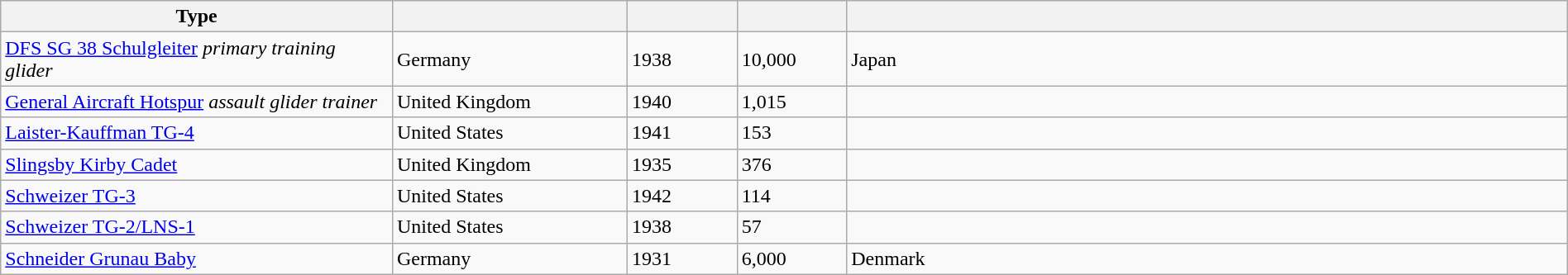<table class="wikitable sortable" border=1 style=width:100%>
<tr>
<th style=width:25%>Type</th>
<th style=width:15%></th>
<th style=width:7%></th>
<th style=width:7%></th>
<th></th>
</tr>
<tr>
<td><a href='#'>DFS SG 38 Schulgleiter</a> <em>primary training glider</em></td>
<td>Germany</td>
<td>1938</td>
<td>10,000</td>
<td>Japan</td>
</tr>
<tr>
<td><a href='#'>General Aircraft Hotspur</a> <em>assault glider trainer</em></td>
<td>United Kingdom</td>
<td>1940</td>
<td>1,015</td>
<td></td>
</tr>
<tr>
<td><a href='#'>Laister-Kauffman TG-4</a></td>
<td>United States</td>
<td>1941</td>
<td>153</td>
<td></td>
</tr>
<tr>
<td><a href='#'>Slingsby Kirby Cadet</a></td>
<td>United Kingdom</td>
<td>1935</td>
<td>376</td>
<td></td>
</tr>
<tr>
<td><a href='#'>Schweizer TG-3</a></td>
<td>United States</td>
<td>1942</td>
<td>114</td>
<td></td>
</tr>
<tr>
<td><a href='#'>Schweizer TG-2/LNS-1</a></td>
<td>United States</td>
<td>1938</td>
<td>57</td>
<td></td>
</tr>
<tr>
<td><a href='#'>Schneider Grunau Baby</a></td>
<td>Germany</td>
<td>1931</td>
<td>6,000</td>
<td>Denmark</td>
</tr>
</table>
